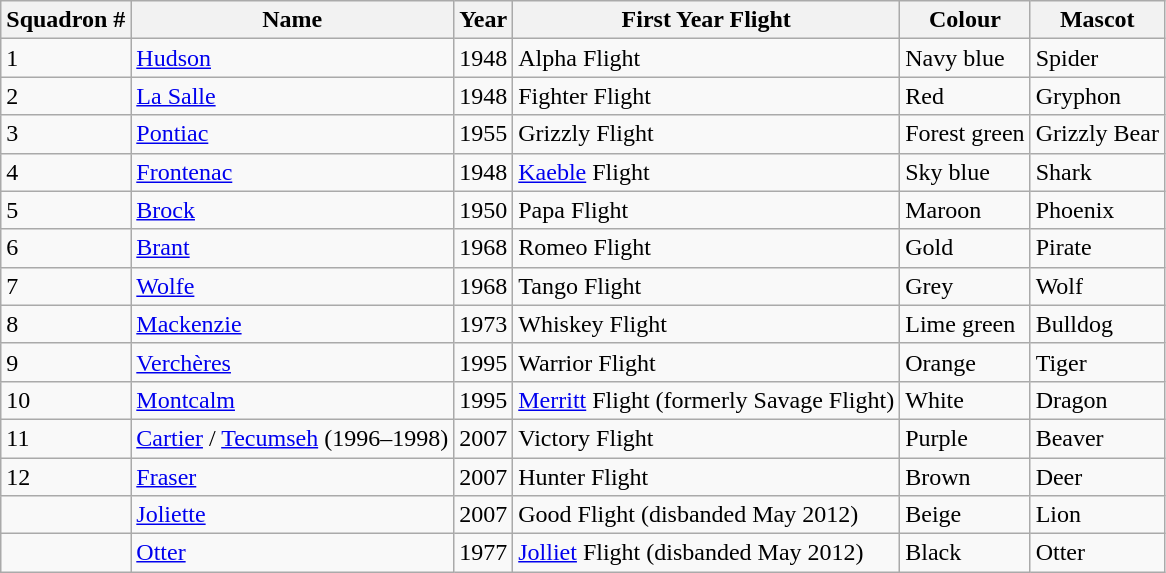<table class="wikitable">
<tr>
<th>Squadron #</th>
<th>Name</th>
<th>Year</th>
<th>First Year Flight</th>
<th>Colour</th>
<th>Mascot</th>
</tr>
<tr>
<td>1</td>
<td><a href='#'>Hudson</a></td>
<td>1948</td>
<td>Alpha Flight</td>
<td>Navy blue</td>
<td>Spider</td>
</tr>
<tr>
<td>2</td>
<td><a href='#'>La Salle</a></td>
<td>1948</td>
<td>Fighter Flight</td>
<td>Red</td>
<td>Gryphon</td>
</tr>
<tr>
<td>3</td>
<td><a href='#'>Pontiac</a></td>
<td>1955</td>
<td>Grizzly Flight</td>
<td>Forest green</td>
<td>Grizzly Bear</td>
</tr>
<tr>
<td>4</td>
<td><a href='#'>Frontenac</a></td>
<td>1948</td>
<td><a href='#'>Kaeble</a> Flight</td>
<td>Sky blue</td>
<td>Shark</td>
</tr>
<tr>
<td>5</td>
<td><a href='#'>Brock</a></td>
<td>1950</td>
<td>Papa Flight</td>
<td>Maroon</td>
<td>Phoenix</td>
</tr>
<tr>
<td>6</td>
<td><a href='#'>Brant</a></td>
<td>1968</td>
<td>Romeo Flight</td>
<td>Gold</td>
<td>Pirate</td>
</tr>
<tr>
<td>7</td>
<td><a href='#'>Wolfe</a></td>
<td>1968</td>
<td>Tango Flight</td>
<td>Grey</td>
<td>Wolf</td>
</tr>
<tr>
<td>8</td>
<td><a href='#'>Mackenzie</a></td>
<td>1973</td>
<td>Whiskey Flight</td>
<td>Lime green</td>
<td>Bulldog</td>
</tr>
<tr>
<td>9</td>
<td><a href='#'>Verchères</a></td>
<td>1995</td>
<td>Warrior Flight</td>
<td>Orange</td>
<td>Tiger</td>
</tr>
<tr>
<td>10</td>
<td><a href='#'>Montcalm</a></td>
<td>1995</td>
<td><a href='#'>Merritt</a> Flight (formerly Savage Flight)</td>
<td>White</td>
<td>Dragon</td>
</tr>
<tr>
<td>11</td>
<td><a href='#'>Cartier</a> / <a href='#'>Tecumseh</a> (1996–1998)</td>
<td>2007</td>
<td>Victory Flight</td>
<td>Purple</td>
<td>Beaver</td>
</tr>
<tr>
<td>12</td>
<td><a href='#'>Fraser</a></td>
<td>2007</td>
<td>Hunter Flight</td>
<td>Brown</td>
<td>Deer</td>
</tr>
<tr>
<td></td>
<td><a href='#'>Joliette</a></td>
<td>2007</td>
<td>Good Flight (disbanded May 2012)</td>
<td>Beige</td>
<td>Lion</td>
</tr>
<tr>
<td></td>
<td><a href='#'>Otter</a></td>
<td>1977</td>
<td><a href='#'>Jolliet</a> Flight (disbanded May 2012)</td>
<td>Black</td>
<td>Otter</td>
</tr>
</table>
